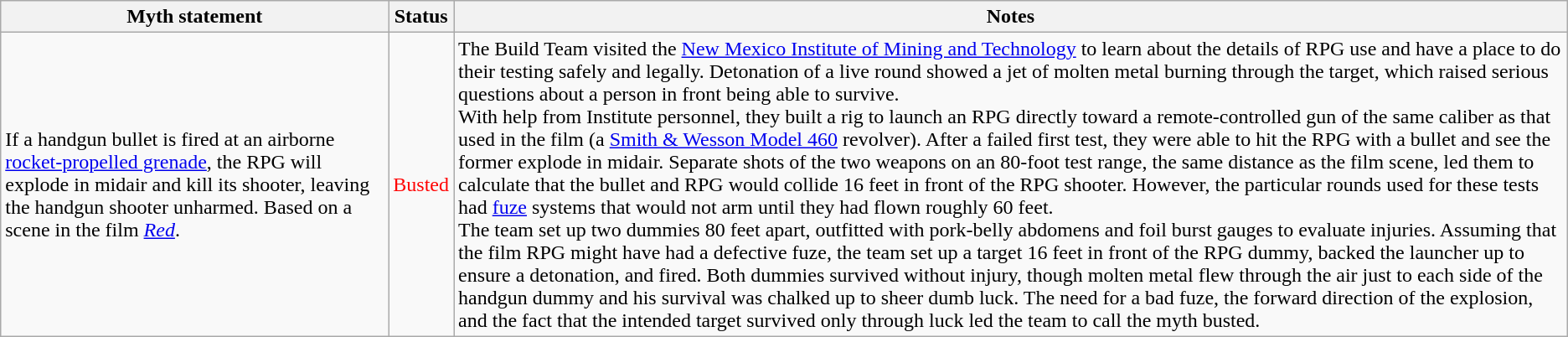<table class="wikitable plainrowheaders">
<tr>
<th>Myth statement</th>
<th>Status</th>
<th>Notes</th>
</tr>
<tr>
<td>If a handgun bullet is fired at an airborne <a href='#'>rocket-propelled grenade</a>, the RPG will explode in midair and kill its shooter, leaving the handgun shooter unharmed. Based on a scene in the film <em><a href='#'>Red</a></em>.</td>
<td style="color:red">Busted</td>
<td>The Build Team visited the <a href='#'>New Mexico Institute of Mining and Technology</a> to learn about the details of RPG use and have a place to do their testing safely and legally. Detonation of a live round showed a jet of molten metal burning through the target, which raised serious questions about a person in front being able to survive.<br>With help from Institute personnel, they built a rig to launch an RPG directly toward a remote-controlled gun of the same caliber as that used in the film (a <a href='#'>Smith & Wesson Model 460</a> revolver). After a failed first test, they were able to hit the RPG with a bullet and see the former explode in midair. Separate shots of the two weapons on an 80-foot test range, the same distance as the film scene, led them to calculate that the bullet and RPG would collide 16 feet in front of the RPG shooter. However, the particular rounds used for these tests had <a href='#'>fuze</a> systems that would not arm until they had flown roughly 60 feet.<br>The team set up two dummies 80 feet apart, outfitted with pork-belly abdomens and foil burst gauges to evaluate injuries. Assuming that the film RPG might have had a defective fuze, the team set up a target 16 feet in front of the RPG dummy, backed the launcher up to ensure a detonation, and fired. Both dummies survived without injury, though molten metal flew through the air just to each side of the handgun dummy and his survival was chalked up to sheer dumb luck. The need for a bad fuze, the forward direction of the explosion, and the fact that the intended target survived only through luck led the team to call the myth busted.</td>
</tr>
</table>
